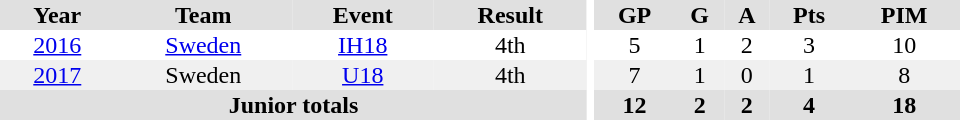<table border="0" cellpadding="1" cellspacing="0" ID="Table3" style="text-align:center; width:40em">
<tr bgcolor="#e0e0e0">
<th>Year</th>
<th>Team</th>
<th>Event</th>
<th>Result</th>
<th rowspan="99" bgcolor="#ffffff"></th>
<th>GP</th>
<th>G</th>
<th>A</th>
<th>Pts</th>
<th>PIM</th>
</tr>
<tr>
<td><a href='#'>2016</a></td>
<td><a href='#'>Sweden</a></td>
<td><a href='#'>IH18</a></td>
<td>4th</td>
<td>5</td>
<td>1</td>
<td>2</td>
<td>3</td>
<td>10</td>
</tr>
<tr bgcolor="#f0f0f0">
<td><a href='#'>2017</a></td>
<td>Sweden</td>
<td><a href='#'>U18</a></td>
<td>4th</td>
<td>7</td>
<td>1</td>
<td>0</td>
<td>1</td>
<td>8</td>
</tr>
<tr bgcolor="#e0e0e0">
<th colspan="4">Junior totals</th>
<th>12</th>
<th>2</th>
<th>2</th>
<th>4</th>
<th>18</th>
</tr>
</table>
